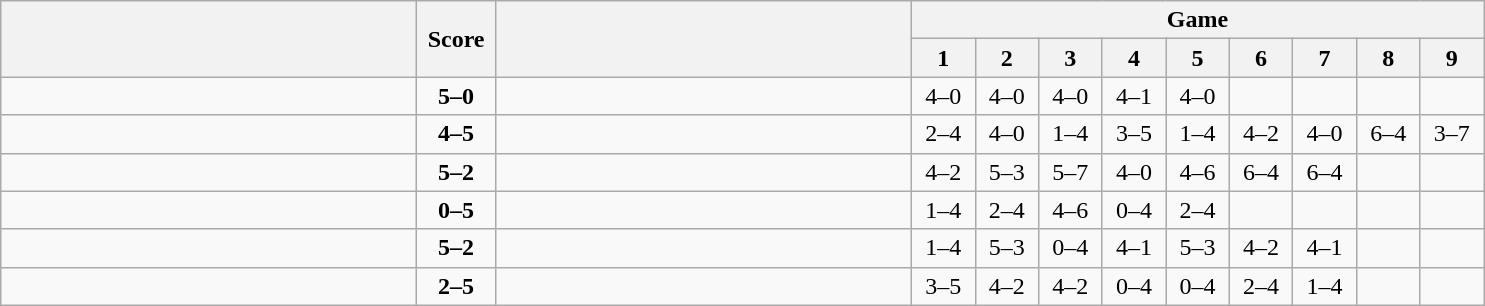<table class="wikitable" style="text-align: center;">
<tr>
<th rowspan=2 align="right" width="270"></th>
<th rowspan=2 width="45">Score</th>
<th rowspan=2 align="left" width="270"></th>
<th colspan=9>Game</th>
</tr>
<tr>
<th width="35">1</th>
<th width="35">2</th>
<th width="35">3</th>
<th width="35">4</th>
<th width="35">5</th>
<th width="35">6</th>
<th width="35">7</th>
<th width="35">8</th>
<th width="35">9</th>
</tr>
<tr>
<td align=left><strong><br></strong></td>
<td align=center><strong>5–0</strong></td>
<td align=left><br></td>
<td>4–0</td>
<td>4–0</td>
<td>4–0</td>
<td>4–1</td>
<td>4–0</td>
<td></td>
<td></td>
<td></td>
<td></td>
</tr>
<tr>
<td align=left><br></td>
<td align=center><strong>4–5</strong></td>
<td align=left><strong><br></strong></td>
<td>2–4</td>
<td>4–0</td>
<td>1–4</td>
<td>3–5</td>
<td>1–4</td>
<td>4–2</td>
<td>4–0</td>
<td>6–4</td>
<td>3–7</td>
</tr>
<tr>
<td align=left><strong><br></strong></td>
<td align=center><strong>5–2</strong></td>
<td align=left><br></td>
<td>4–2</td>
<td>5–3</td>
<td>5–7</td>
<td>4–0</td>
<td>4–6</td>
<td>6–4</td>
<td>6–4</td>
<td></td>
<td></td>
</tr>
<tr>
<td align=left><br></td>
<td align=center><strong>0–5</strong></td>
<td align=left><strong><br></strong></td>
<td>1–4</td>
<td>2–4</td>
<td>4–6</td>
<td>0–4</td>
<td>2–4</td>
<td></td>
<td></td>
<td></td>
<td></td>
</tr>
<tr>
<td align=left><strong><br></strong></td>
<td align=center><strong>5–2</strong></td>
<td align=left><br></td>
<td>1–4</td>
<td>5–3</td>
<td>0–4</td>
<td>4–1</td>
<td>5–3</td>
<td>4–2</td>
<td>4–1</td>
<td></td>
<td></td>
</tr>
<tr>
<td align=left><br></td>
<td align=center><strong>2–5</strong></td>
<td align=left><strong><br></strong></td>
<td>3–5</td>
<td>4–2</td>
<td>4–2</td>
<td>0–4</td>
<td>0–4</td>
<td>2–4</td>
<td>1–4</td>
<td></td>
<td></td>
</tr>
</table>
